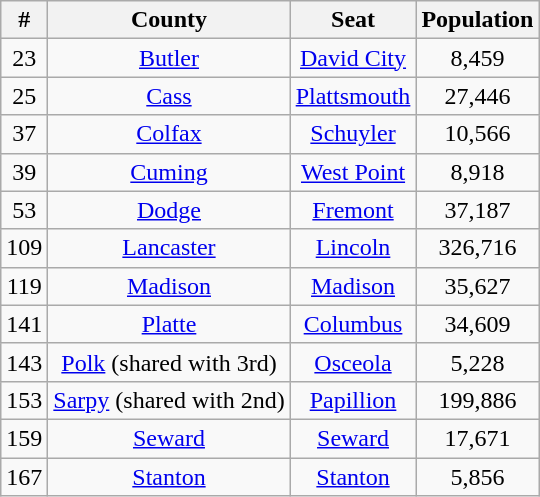<table class="wikitable sortable" style="text-align:center;">
<tr>
<th>#</th>
<th>County</th>
<th>Seat</th>
<th>Population</th>
</tr>
<tr>
<td>23</td>
<td><a href='#'>Butler</a></td>
<td><a href='#'>David City</a></td>
<td>8,459</td>
</tr>
<tr>
<td>25</td>
<td><a href='#'>Cass</a></td>
<td><a href='#'>Plattsmouth</a></td>
<td>27,446</td>
</tr>
<tr>
<td>37</td>
<td><a href='#'>Colfax</a></td>
<td><a href='#'>Schuyler</a></td>
<td>10,566</td>
</tr>
<tr>
<td>39</td>
<td><a href='#'>Cuming</a></td>
<td><a href='#'>West Point</a></td>
<td>8,918</td>
</tr>
<tr>
<td>53</td>
<td><a href='#'>Dodge</a></td>
<td><a href='#'>Fremont</a></td>
<td>37,187</td>
</tr>
<tr>
<td>109</td>
<td><a href='#'>Lancaster</a></td>
<td><a href='#'>Lincoln</a></td>
<td>326,716</td>
</tr>
<tr>
<td>119</td>
<td><a href='#'>Madison</a></td>
<td><a href='#'>Madison</a></td>
<td>35,627</td>
</tr>
<tr>
<td>141</td>
<td><a href='#'>Platte</a></td>
<td><a href='#'>Columbus</a></td>
<td>34,609</td>
</tr>
<tr>
<td>143</td>
<td><a href='#'>Polk</a> (shared with 3rd)</td>
<td><a href='#'>Osceola</a></td>
<td>5,228</td>
</tr>
<tr>
<td>153</td>
<td><a href='#'>Sarpy</a> (shared with 2nd)</td>
<td><a href='#'>Papillion</a></td>
<td>199,886</td>
</tr>
<tr>
<td>159</td>
<td><a href='#'>Seward</a></td>
<td><a href='#'>Seward</a></td>
<td>17,671</td>
</tr>
<tr>
<td>167</td>
<td><a href='#'>Stanton</a></td>
<td><a href='#'>Stanton</a></td>
<td>5,856</td>
</tr>
</table>
